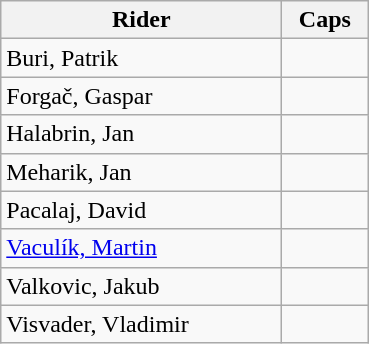<table class="sortable wikitable">
<tr>
<th width="180">Rider</th>
<th width="50">Caps</th>
</tr>
<tr>
<td>Buri, Patrik</td>
<td></td>
</tr>
<tr>
<td>Forgač, Gaspar</td>
<td></td>
</tr>
<tr>
<td>Halabrin, Jan</td>
<td></td>
</tr>
<tr>
<td>Meharik, Jan</td>
<td></td>
</tr>
<tr>
<td>Pacalaj, David</td>
<td></td>
</tr>
<tr>
<td><a href='#'>Vaculík, Martin</a></td>
<td></td>
</tr>
<tr>
<td>Valkovic, Jakub</td>
<td></td>
</tr>
<tr>
<td>Visvader, Vladimir</td>
<td></td>
</tr>
</table>
